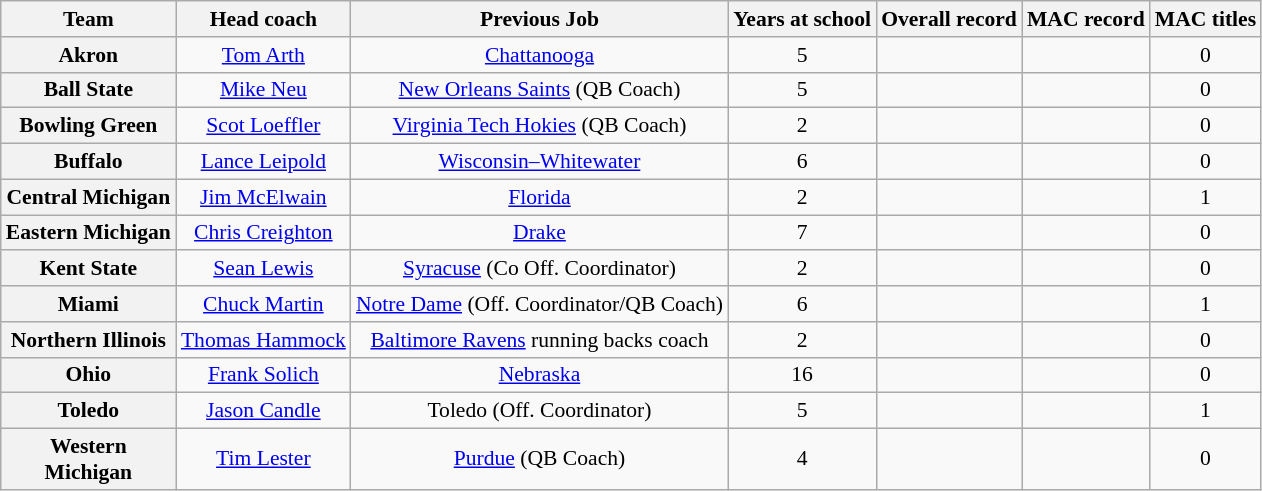<table class="wikitable source" style="text-align: center;font-size:90%;">
<tr>
<th width="110">Team</th>
<th>Head coach</th>
<th>Previous Job</th>
<th>Years at school</th>
<th>Overall record</th>
<th>MAC record</th>
<th>MAC titles</th>
</tr>
<tr>
<th style=>Akron</th>
<td><a href='#'>Tom Arth</a></td>
<td><a href='#'>Chattanooga</a></td>
<td>5</td>
<td></td>
<td></td>
<td>0</td>
</tr>
<tr>
<th style=>Ball State</th>
<td><a href='#'>Mike Neu</a></td>
<td><a href='#'>New Orleans Saints</a> (QB Coach)</td>
<td>5</td>
<td></td>
<td></td>
<td>0</td>
</tr>
<tr>
<th style=>Bowling Green</th>
<td><a href='#'>Scot Loeffler</a></td>
<td><a href='#'>Virginia Tech Hokies</a> (QB Coach)</td>
<td>2</td>
<td></td>
<td></td>
<td>0</td>
</tr>
<tr>
<th style=>Buffalo</th>
<td><a href='#'>Lance Leipold</a></td>
<td><a href='#'>Wisconsin–Whitewater</a></td>
<td>6</td>
<td></td>
<td></td>
<td>0</td>
</tr>
<tr>
<th style=>Central Michigan</th>
<td><a href='#'>Jim McElwain</a></td>
<td><a href='#'>Florida</a></td>
<td>2</td>
<td></td>
<td></td>
<td>1</td>
</tr>
<tr>
<th style=>Eastern Michigan</th>
<td><a href='#'>Chris Creighton</a></td>
<td><a href='#'>Drake</a></td>
<td>7</td>
<td></td>
<td></td>
<td>0</td>
</tr>
<tr>
<th style=>Kent State</th>
<td><a href='#'>Sean Lewis</a></td>
<td><a href='#'>Syracuse</a> (Co Off. Coordinator)</td>
<td>2</td>
<td></td>
<td></td>
<td>0</td>
</tr>
<tr>
<th style=>Miami</th>
<td><a href='#'>Chuck Martin</a></td>
<td><a href='#'>Notre Dame</a> (Off. Coordinator/QB Coach)</td>
<td>6</td>
<td></td>
<td></td>
<td>1</td>
</tr>
<tr>
<th style=>Northern Illinois</th>
<td><a href='#'>Thomas Hammock</a></td>
<td><a href='#'>Baltimore Ravens</a> running backs coach</td>
<td>2</td>
<td></td>
<td></td>
<td>0</td>
</tr>
<tr>
<th style=>Ohio</th>
<td><a href='#'>Frank Solich</a></td>
<td><a href='#'>Nebraska</a></td>
<td>16</td>
<td></td>
<td></td>
<td>0</td>
</tr>
<tr>
<th style=>Toledo</th>
<td><a href='#'>Jason Candle</a></td>
<td>Toledo (Off. Coordinator)</td>
<td>5</td>
<td></td>
<td></td>
<td>1</td>
</tr>
<tr>
<th style=>Western Michigan</th>
<td><a href='#'>Tim Lester</a></td>
<td><a href='#'>Purdue</a> (QB Coach)</td>
<td>4</td>
<td></td>
<td></td>
<td>0</td>
</tr>
</table>
